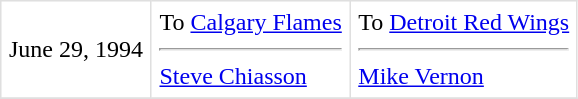<table border=1 style="border-collapse:collapse" bordercolor="#DFDFDF"  cellpadding="5">
<tr>
<td>June 29, 1994</td>
<td valign="top">To  <a href='#'>Calgary Flames</a> <hr><a href='#'>Steve Chiasson</a></td>
<td valign="top">To  <a href='#'>Detroit Red Wings</a> <hr><a href='#'>Mike Vernon</a></td>
</tr>
<tr bgcolor="#eeeeee">
</tr>
</table>
